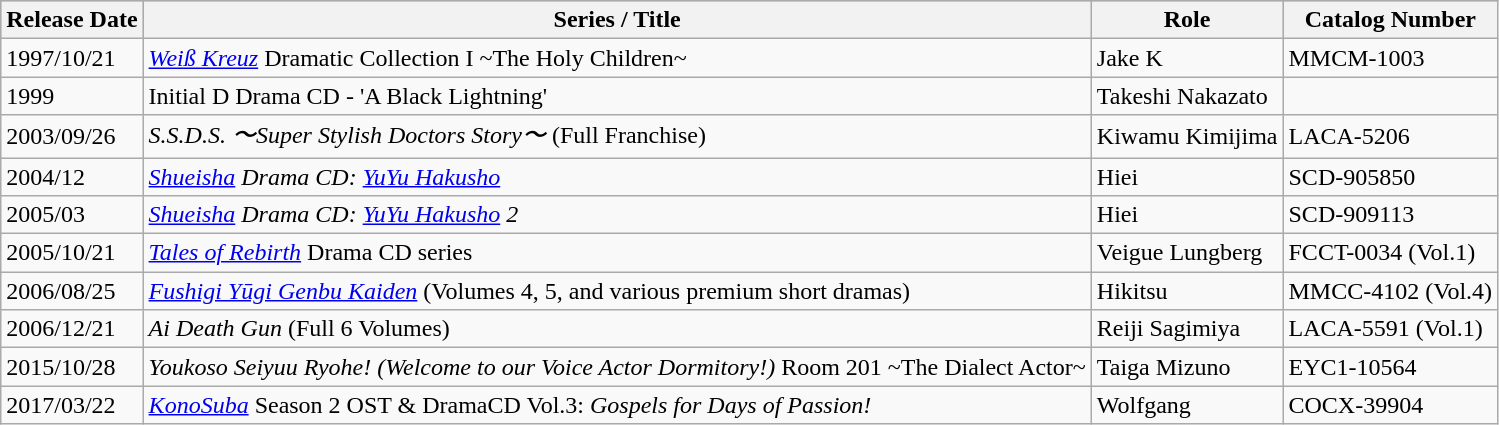<table class="wikitable">
<tr style="background:#b0c4de; text-align:center;">
<th>Release Date</th>
<th>Series / Title</th>
<th>Role</th>
<th>Catalog Number</th>
</tr>
<tr>
<td>1997/10/21</td>
<td><em><a href='#'>Weiß Kreuz</a></em> Dramatic Collection I ~The Holy Children~</td>
<td>Jake K</td>
<td>MMCM-1003</td>
</tr>
<tr>
<td>1999</td>
<td>Initial D Drama CD - 'A Black Lightning'</td>
<td>Takeshi Nakazato</td>
<td></td>
</tr>
<tr>
<td>2003/09/26</td>
<td><em>S.S.D.S. 〜Super Stylish Doctors Story〜</em> (Full Franchise)</td>
<td>Kiwamu Kimijima</td>
<td>LACA-5206</td>
</tr>
<tr>
<td>2004/12</td>
<td><em><a href='#'>Shueisha</a> Drama CD: <a href='#'>YuYu Hakusho</a></em></td>
<td>Hiei</td>
<td>SCD-905850</td>
</tr>
<tr>
<td>2005/03</td>
<td><em><a href='#'>Shueisha</a> Drama CD: <a href='#'>YuYu Hakusho</a> 2</em></td>
<td>Hiei</td>
<td>SCD-909113</td>
</tr>
<tr>
<td>2005/10/21</td>
<td><em><a href='#'>Tales of Rebirth</a></em> Drama CD series</td>
<td>Veigue Lungberg</td>
<td>FCCT-0034 (Vol.1)</td>
</tr>
<tr>
<td>2006/08/25</td>
<td><em><a href='#'>Fushigi Yūgi Genbu Kaiden</a></em> (Volumes 4, 5, and various premium short dramas)</td>
<td>Hikitsu</td>
<td>MMCC-4102 (Vol.4)</td>
</tr>
<tr>
<td>2006/12/21</td>
<td><em>Ai Death Gun</em> (Full 6 Volumes)</td>
<td>Reiji Sagimiya</td>
<td>LACA-5591 (Vol.1)</td>
</tr>
<tr>
<td>2015/10/28</td>
<td><em>Youkoso Seiyuu Ryohe! (Welcome to our Voice Actor Dormitory!)</em> Room 201 ~The Dialect Actor~</td>
<td>Taiga Mizuno</td>
<td>EYC1-10564</td>
</tr>
<tr>
<td>2017/03/22</td>
<td><em><a href='#'>KonoSuba</a></em> Season 2 OST & DramaCD Vol.3: <em>Gospels for Days of Passion!</em> </td>
<td>Wolfgang</td>
<td>COCX-39904</td>
</tr>
</table>
